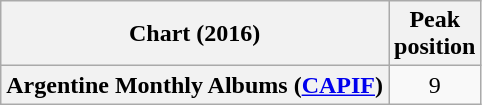<table class="wikitable sortable plainrowheaders" style="text-align:center">
<tr>
<th scope="col">Chart (2016)</th>
<th scope="col">Peak<br>position</th>
</tr>
<tr>
<th scope="row">Argentine Monthly Albums (<a href='#'>CAPIF</a>)</th>
<td>9</td>
</tr>
</table>
